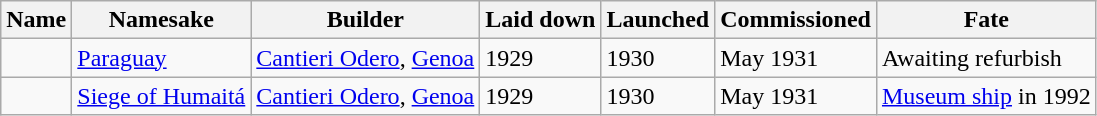<table class="wikitable">
<tr>
<th>Name</th>
<th>Namesake</th>
<th>Builder</th>
<th>Laid down</th>
<th>Launched</th>
<th>Commissioned</th>
<th>Fate</th>
</tr>
<tr>
<td></td>
<td><a href='#'>Paraguay</a></td>
<td><a href='#'>Cantieri Odero</a>, <a href='#'>Genoa</a></td>
<td>1929</td>
<td>1930</td>
<td>May 1931</td>
<td>Awaiting refurbish</td>
</tr>
<tr>
<td></td>
<td><a href='#'>Siege of Humaitá</a></td>
<td><a href='#'>Cantieri Odero</a>, <a href='#'>Genoa</a></td>
<td>1929</td>
<td>1930</td>
<td>May 1931</td>
<td><a href='#'>Museum ship</a> in 1992</td>
</tr>
</table>
